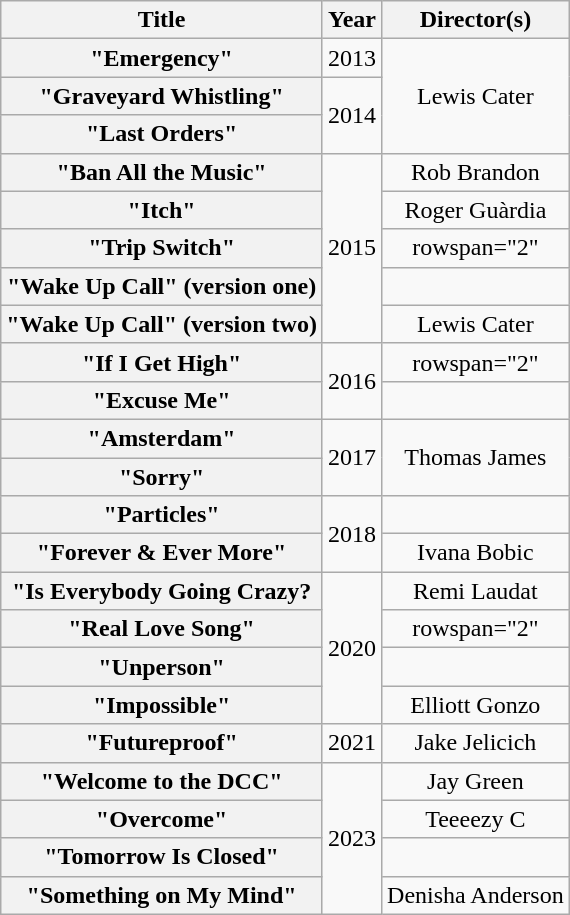<table class="wikitable plainrowheaders" style="text-align:center;">
<tr>
<th scope="col">Title</th>
<th scope="col">Year</th>
<th scope="col">Director(s)</th>
</tr>
<tr>
<th scope="row">"Emergency"</th>
<td>2013</td>
<td rowspan="3">Lewis Cater</td>
</tr>
<tr>
<th scope="row">"Graveyard Whistling"</th>
<td rowspan="2">2014</td>
</tr>
<tr>
<th scope="row">"Last Orders"</th>
</tr>
<tr>
<th scope="row">"Ban All the Music"</th>
<td rowspan="5">2015</td>
<td>Rob Brandon</td>
</tr>
<tr>
<th scope="row">"Itch"</th>
<td>Roger Guàrdia</td>
</tr>
<tr>
<th scope="row">"Trip Switch"</th>
<td>rowspan="2" </td>
</tr>
<tr>
<th scope="row">"Wake Up Call" (version one)</th>
</tr>
<tr>
<th scope="row">"Wake Up Call" (version two)</th>
<td>Lewis Cater</td>
</tr>
<tr>
<th scope="row">"If I Get High"</th>
<td rowspan="2">2016</td>
<td>rowspan="2" </td>
</tr>
<tr>
<th scope="row">"Excuse Me"</th>
</tr>
<tr>
<th scope="row">"Amsterdam"</th>
<td rowspan="2">2017</td>
<td rowspan="2">Thomas James</td>
</tr>
<tr>
<th scope="row">"Sorry"</th>
</tr>
<tr>
<th scope="row">"Particles"</th>
<td rowspan="2">2018</td>
<td></td>
</tr>
<tr>
<th scope="row">"Forever & Ever More"</th>
<td>Ivana Bobic</td>
</tr>
<tr>
<th scope="row">"Is Everybody Going Crazy?</th>
<td rowspan="4">2020</td>
<td>Remi Laudat</td>
</tr>
<tr>
<th scope="row">"Real Love Song"</th>
<td>rowspan="2" </td>
</tr>
<tr>
<th scope="row">"Unperson"</th>
</tr>
<tr>
<th scope="row">"Impossible"</th>
<td>Elliott Gonzo</td>
</tr>
<tr>
<th scope="row">"Futureproof"</th>
<td>2021</td>
<td>Jake Jelicich</td>
</tr>
<tr>
<th scope="row">"Welcome to the DCC"</th>
<td rowspan="4">2023</td>
<td>Jay Green</td>
</tr>
<tr>
<th scope="row">"Overcome"</th>
<td>Teeeezy C</td>
</tr>
<tr>
<th scope="row">"Tomorrow Is Closed"</th>
<td></td>
</tr>
<tr>
<th scope="row">"Something on My Mind"</th>
<td>Denisha Anderson</td>
</tr>
</table>
